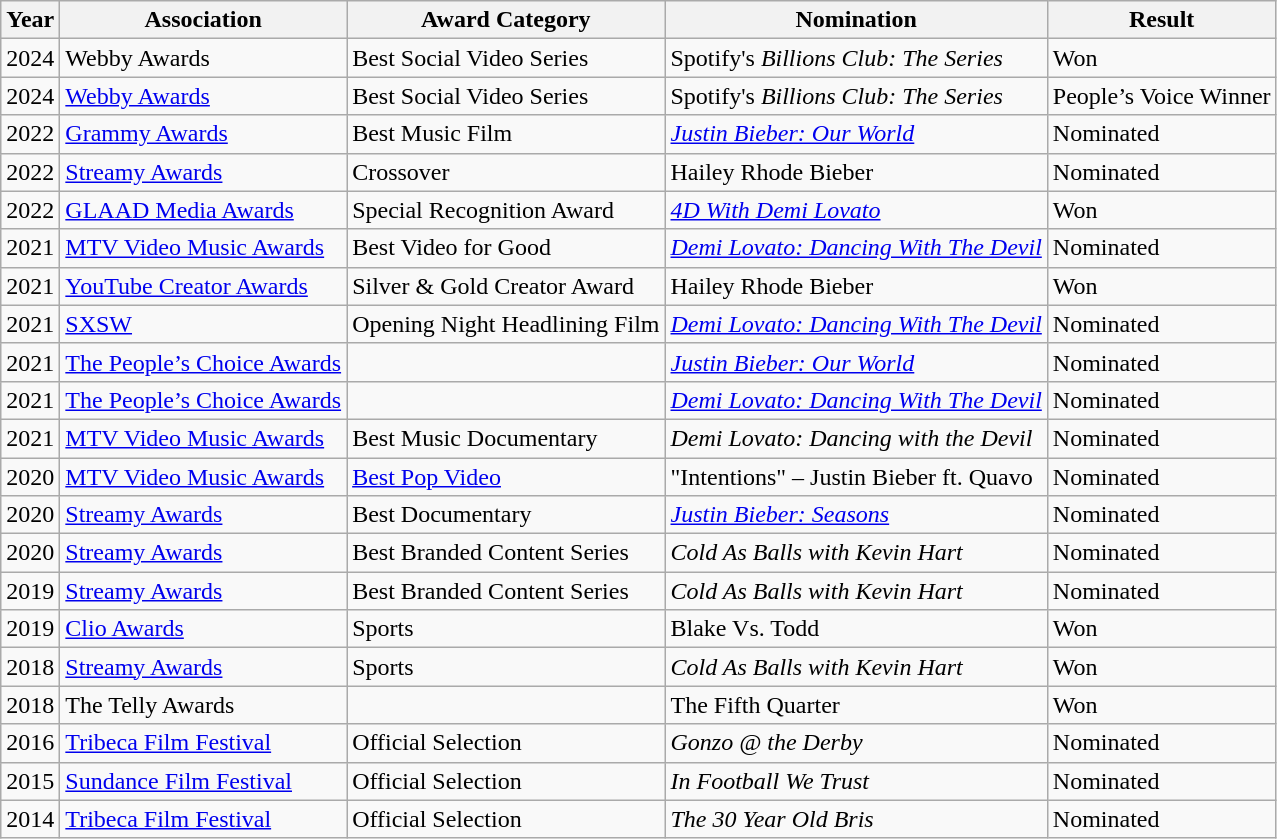<table class="wikitable">
<tr>
<th>Year</th>
<th>Association</th>
<th>Award Category</th>
<th>Nomination</th>
<th>Result</th>
</tr>
<tr>
<td>2024</td>
<td>Webby Awards</td>
<td>Best Social Video Series</td>
<td>Spotify's <em>Billions Club: The Series</em></td>
<td>Won</td>
</tr>
<tr>
<td>2024</td>
<td><a href='#'>Webby Awards</a></td>
<td>Best Social Video Series</td>
<td>Spotify's <em>Billions Club: The Series</em></td>
<td>People’s Voice Winner</td>
</tr>
<tr>
<td>2022</td>
<td><a href='#'>Grammy Awards</a></td>
<td>Best Music Film</td>
<td><em><a href='#'>Justin Bieber: Our World</a></em></td>
<td>Nominated</td>
</tr>
<tr>
<td>2022</td>
<td><a href='#'>Streamy Awards</a></td>
<td>Crossover</td>
<td>Hailey Rhode Bieber</td>
<td>Nominated</td>
</tr>
<tr>
<td>2022</td>
<td><a href='#'>GLAAD Media Awards</a></td>
<td>Special Recognition Award</td>
<td><a href='#'><em>4D With Demi Lovato</em></a></td>
<td>Won</td>
</tr>
<tr>
<td>2021</td>
<td><a href='#'>MTV Video Music Awards</a></td>
<td>Best Video for Good</td>
<td><a href='#'><em>Demi Lovato: Dancing With The Devil</em></a></td>
<td>Nominated</td>
</tr>
<tr>
<td>2021</td>
<td><a href='#'>YouTube Creator Awards</a></td>
<td>Silver & Gold Creator Award</td>
<td>Hailey Rhode Bieber</td>
<td>Won</td>
</tr>
<tr>
<td>2021</td>
<td><a href='#'>SXSW</a></td>
<td>Opening Night Headlining Film</td>
<td><a href='#'><em>Demi Lovato: Dancing With The Devil</em></a></td>
<td>Nominated</td>
</tr>
<tr>
<td>2021</td>
<td><a href='#'>The People’s Choice Awards</a></td>
<td></td>
<td><em><a href='#'>Justin Bieber: Our World</a></em></td>
<td>Nominated</td>
</tr>
<tr>
<td>2021</td>
<td><a href='#'>The People’s Choice Awards</a></td>
<td></td>
<td><a href='#'><em>Demi Lovato: Dancing With The Devil</em></a></td>
<td>Nominated</td>
</tr>
<tr>
<td>2021</td>
<td><a href='#'>MTV Video Music Awards</a></td>
<td>Best Music Documentary</td>
<td><em>Demi Lovato: Dancing with the Devil</em></td>
<td>Nominated</td>
</tr>
<tr>
<td>2020</td>
<td><a href='#'>MTV Video Music Awards</a></td>
<td><a href='#'>Best Pop Video</a></td>
<td>"Intentions" – Justin Bieber ft. Quavo</td>
<td>Nominated</td>
</tr>
<tr>
<td>2020</td>
<td><a href='#'>Streamy Awards</a></td>
<td>Best Documentary</td>
<td><em><a href='#'>Justin Bieber: Seasons</a></em></td>
<td>Nominated</td>
</tr>
<tr>
<td>2020</td>
<td><a href='#'>Streamy Awards</a></td>
<td>Best Branded Content Series</td>
<td><em>Cold As Balls with Kevin Hart</em></td>
<td>Nominated</td>
</tr>
<tr>
<td>2019</td>
<td><a href='#'>Streamy Awards</a></td>
<td>Best Branded Content Series</td>
<td><em>Cold As Balls with Kevin Hart</em></td>
<td>Nominated</td>
</tr>
<tr>
<td>2019</td>
<td><a href='#'>Clio Awards</a></td>
<td>Sports</td>
<td>Blake Vs. Todd</td>
<td>Won</td>
</tr>
<tr>
<td>2018</td>
<td><a href='#'>Streamy Awards</a></td>
<td>Sports</td>
<td><em>Cold As Balls with Kevin Hart</em></td>
<td>Won</td>
</tr>
<tr>
<td>2018</td>
<td>The Telly Awards</td>
<td></td>
<td>The Fifth Quarter</td>
<td>Won</td>
</tr>
<tr>
<td>2016</td>
<td><a href='#'>Tribeca Film Festival</a></td>
<td>Official Selection</td>
<td><em>Gonzo @ the Derby</em></td>
<td>Nominated</td>
</tr>
<tr>
<td>2015</td>
<td><a href='#'>Sundance Film Festival</a></td>
<td>Official Selection</td>
<td><em>In Football We Trust</em></td>
<td>Nominated</td>
</tr>
<tr>
<td>2014</td>
<td><a href='#'>Tribeca Film Festival</a></td>
<td>Official Selection</td>
<td><em>The 30 Year Old Bris</em></td>
<td>Nominated</td>
</tr>
</table>
